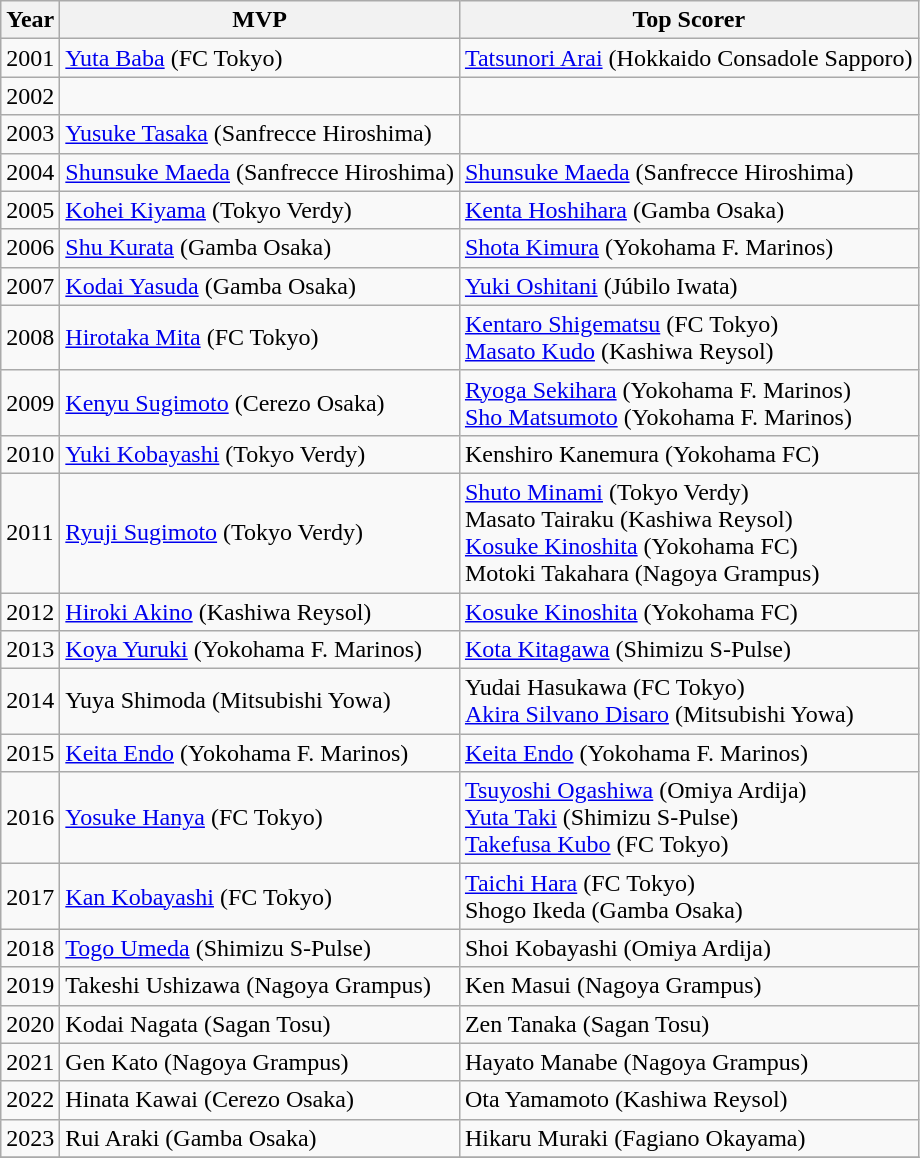<table class="wikitable sortable">
<tr>
<th>Year</th>
<th>MVP</th>
<th>Top Scorer</th>
</tr>
<tr>
<td>2001</td>
<td><a href='#'>Yuta Baba</a> (FC Tokyo)</td>
<td><a href='#'>Tatsunori Arai</a> (Hokkaido Consadole Sapporo)</td>
</tr>
<tr>
<td>2002</td>
<td></td>
<td></td>
</tr>
<tr>
<td>2003</td>
<td><a href='#'>Yusuke Tasaka</a> (Sanfrecce Hiroshima)</td>
<td></td>
</tr>
<tr>
<td>2004</td>
<td><a href='#'>Shunsuke Maeda</a> (Sanfrecce Hiroshima)</td>
<td><a href='#'>Shunsuke Maeda</a> (Sanfrecce Hiroshima)</td>
</tr>
<tr>
<td>2005</td>
<td><a href='#'>Kohei Kiyama</a> (Tokyo Verdy)</td>
<td><a href='#'>Kenta Hoshihara</a> (Gamba Osaka)</td>
</tr>
<tr>
<td>2006</td>
<td><a href='#'>Shu Kurata</a> (Gamba Osaka)</td>
<td><a href='#'>Shota Kimura</a> (Yokohama F. Marinos)</td>
</tr>
<tr>
<td>2007</td>
<td><a href='#'>Kodai Yasuda</a> (Gamba Osaka)</td>
<td><a href='#'>Yuki Oshitani</a> (Júbilo Iwata)</td>
</tr>
<tr>
<td>2008</td>
<td><a href='#'>Hirotaka Mita</a> (FC Tokyo)</td>
<td><a href='#'>Kentaro Shigematsu</a> (FC Tokyo)<br><a href='#'>Masato Kudo</a> (Kashiwa Reysol)</td>
</tr>
<tr>
<td>2009</td>
<td><a href='#'>Kenyu Sugimoto</a> (Cerezo Osaka)</td>
<td><a href='#'>Ryoga Sekihara</a> (Yokohama F. Marinos)<br><a href='#'>Sho Matsumoto</a> (Yokohama F. Marinos)</td>
</tr>
<tr>
<td>2010</td>
<td><a href='#'>Yuki Kobayashi</a> (Tokyo Verdy)</td>
<td>Kenshiro Kanemura (Yokohama FC)</td>
</tr>
<tr>
<td>2011</td>
<td><a href='#'>Ryuji Sugimoto</a> (Tokyo Verdy)</td>
<td><a href='#'>Shuto Minami</a> (Tokyo Verdy)<br>Masato Tairaku (Kashiwa Reysol)<br><a href='#'>Kosuke Kinoshita</a> (Yokohama FC)<br>Motoki Takahara (Nagoya Grampus)</td>
</tr>
<tr>
<td>2012</td>
<td><a href='#'>Hiroki Akino</a> (Kashiwa Reysol)</td>
<td><a href='#'>Kosuke Kinoshita</a> (Yokohama FC)</td>
</tr>
<tr>
<td>2013</td>
<td><a href='#'>Koya Yuruki</a> (Yokohama F. Marinos)</td>
<td><a href='#'>Kota Kitagawa</a> (Shimizu S-Pulse)</td>
</tr>
<tr>
<td>2014</td>
<td>Yuya Shimoda (Mitsubishi Yowa)</td>
<td>Yudai Hasukawa (FC Tokyo)<br><a href='#'>Akira Silvano Disaro</a> (Mitsubishi Yowa)</td>
</tr>
<tr>
<td>2015</td>
<td><a href='#'>Keita Endo</a> (Yokohama F. Marinos)</td>
<td><a href='#'>Keita Endo</a> (Yokohama F. Marinos)</td>
</tr>
<tr>
<td>2016</td>
<td><a href='#'>Yosuke Hanya</a> (FC Tokyo)</td>
<td><a href='#'>Tsuyoshi Ogashiwa</a> (Omiya Ardija)<br><a href='#'>Yuta Taki</a> (Shimizu S-Pulse)<br><a href='#'>Takefusa Kubo</a> (FC Tokyo)</td>
</tr>
<tr>
<td>2017</td>
<td><a href='#'>Kan Kobayashi</a> (FC Tokyo)</td>
<td><a href='#'>Taichi Hara</a> (FC Tokyo)<br>Shogo Ikeda (Gamba Osaka)</td>
</tr>
<tr>
<td>2018</td>
<td><a href='#'>Togo Umeda</a> (Shimizu S-Pulse)</td>
<td>Shoi Kobayashi (Omiya Ardija)</td>
</tr>
<tr>
<td>2019</td>
<td>Takeshi Ushizawa (Nagoya Grampus)</td>
<td>Ken Masui (Nagoya Grampus)</td>
</tr>
<tr>
<td>2020</td>
<td>Kodai Nagata (Sagan Tosu)</td>
<td>Zen Tanaka (Sagan Tosu)</td>
</tr>
<tr>
<td>2021</td>
<td>Gen Kato (Nagoya Grampus)</td>
<td>Hayato Manabe (Nagoya Grampus)</td>
</tr>
<tr>
<td>2022</td>
<td>Hinata Kawai (Cerezo Osaka)</td>
<td>Ota Yamamoto (Kashiwa Reysol)</td>
</tr>
<tr>
<td>2023 </td>
<td>Rui Araki (Gamba Osaka)</td>
<td>Hikaru Muraki (Fagiano Okayama)</td>
</tr>
<tr>
</tr>
</table>
